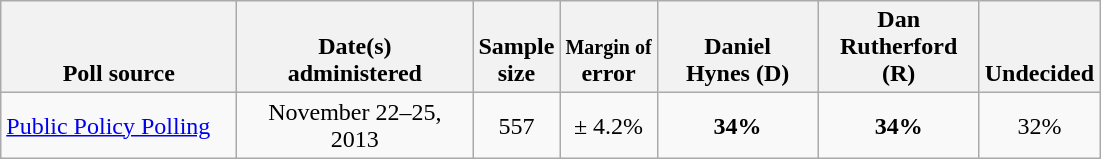<table class="wikitable">
<tr valign= bottom>
<th style="width:150px;">Poll source</th>
<th style="width:150px;">Date(s)<br>administered</th>
<th class=small>Sample<br>size</th>
<th><small>Margin of</small><br>error</th>
<th style="width:100px;">Daniel<br>Hynes (D)</th>
<th style="width:100px;">Dan<br>Rutherford (R)</th>
<th style="width:40px;">Undecided</th>
</tr>
<tr>
<td><a href='#'>Public Policy Polling</a></td>
<td align=center>November 22–25, 2013</td>
<td align=center>557</td>
<td align=center>± 4.2%</td>
<td align=center><strong>34%</strong></td>
<td align=center><strong>34%</strong></td>
<td align=center>32%</td>
</tr>
</table>
